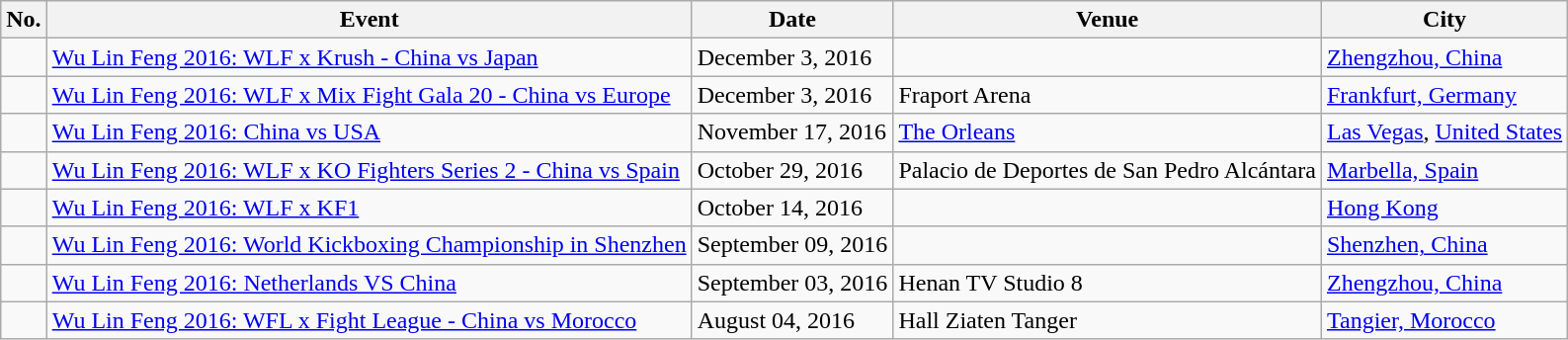<table class="wikitable sortable">
<tr>
<th>No.</th>
<th>Event</th>
<th>Date</th>
<th>Venue</th>
<th>City</th>
</tr>
<tr>
<td></td>
<td><a href='#'>Wu Lin Feng 2016: WLF x Krush - China vs Japan</a></td>
<td>December 3, 2016</td>
<td></td>
<td> <a href='#'>Zhengzhou, China</a></td>
</tr>
<tr>
<td></td>
<td><a href='#'>Wu Lin Feng 2016: WLF x Mix Fight Gala 20 - China vs Europe</a></td>
<td>December 3, 2016</td>
<td>Fraport Arena</td>
<td> <a href='#'>Frankfurt, Germany</a></td>
</tr>
<tr>
<td></td>
<td><a href='#'>Wu Lin Feng 2016: China vs USA</a></td>
<td>November 17, 2016</td>
<td><a href='#'>The Orleans</a></td>
<td> <a href='#'>Las Vegas</a>, <a href='#'>United States</a></td>
</tr>
<tr>
<td></td>
<td><a href='#'>Wu Lin Feng 2016: WLF x KO Fighters Series 2 - China vs Spain</a></td>
<td>October 29, 2016</td>
<td>Palacio de Deportes de San Pedro Alcántara</td>
<td> <a href='#'>Marbella, Spain</a></td>
</tr>
<tr>
<td></td>
<td><a href='#'>Wu Lin Feng 2016: WLF x KF1</a></td>
<td>October 14, 2016</td>
<td></td>
<td> <a href='#'>Hong Kong</a></td>
</tr>
<tr>
<td></td>
<td><a href='#'>Wu Lin Feng 2016: World Kickboxing Championship in Shenzhen</a></td>
<td>September 09, 2016</td>
<td></td>
<td> <a href='#'>Shenzhen, China</a></td>
</tr>
<tr>
<td></td>
<td><a href='#'>Wu Lin Feng 2016: Netherlands VS China</a></td>
<td>September 03, 2016</td>
<td>Henan TV Studio 8</td>
<td> <a href='#'>Zhengzhou, China</a></td>
</tr>
<tr>
<td></td>
<td><a href='#'>Wu Lin Feng 2016: WFL x Fight League - China vs Morocco</a></td>
<td>August 04, 2016</td>
<td>Hall Ziaten Tanger</td>
<td> <a href='#'>Tangier, Morocco</a></td>
</tr>
</table>
